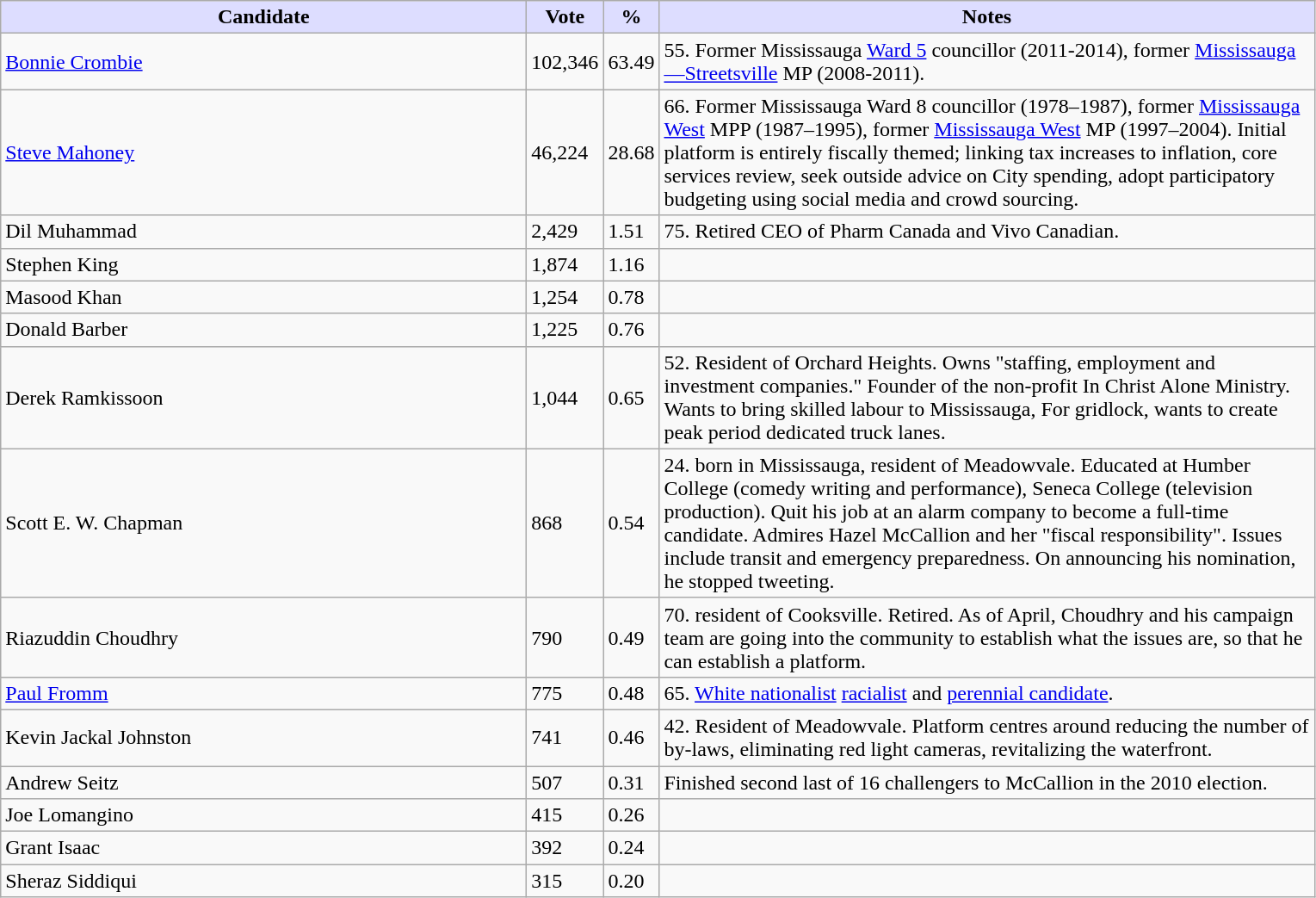<table class="wikitable">
<tr>
<th style="background:#ddf; width:400px;">Candidate </th>
<th style="background:#ddf; width:50px;">Vote</th>
<th style="background:#ddf; width:30px;">%</th>
<th style="background:#ddf; width:500px;">Notes</th>
</tr>
<tr>
<td><a href='#'>Bonnie Crombie</a></td>
<td>102,346</td>
<td>63.49</td>
<td>55. Former Mississauga <a href='#'>Ward 5</a> councillor (2011-2014), former <a href='#'>Mississauga—Streetsville</a> MP (2008-2011).</td>
</tr>
<tr>
<td><a href='#'>Steve Mahoney</a></td>
<td>46,224</td>
<td>28.68</td>
<td>66. Former Mississauga Ward 8 councillor (1978–1987), former <a href='#'>Mississauga West</a> MPP (1987–1995), former <a href='#'>Mississauga West</a> MP (1997–2004). Initial platform is entirely fiscally themed; linking tax increases to inflation, core services review, seek outside advice on City spending, adopt participatory budgeting using social media and crowd sourcing.</td>
</tr>
<tr>
<td>Dil Muhammad</td>
<td>2,429</td>
<td>1.51</td>
<td>75. Retired CEO of Pharm Canada and Vivo Canadian.</td>
</tr>
<tr>
<td>Stephen King</td>
<td>1,874</td>
<td>1.16</td>
<td></td>
</tr>
<tr>
<td>Masood Khan</td>
<td>1,254</td>
<td>0.78</td>
<td></td>
</tr>
<tr>
<td>Donald Barber</td>
<td>1,225</td>
<td>0.76</td>
<td></td>
</tr>
<tr>
<td>Derek Ramkissoon</td>
<td>1,044</td>
<td>0.65</td>
<td>52. Resident of Orchard Heights. Owns "staffing, employment and investment companies." Founder of the non-profit In Christ Alone Ministry. Wants to bring skilled labour to Mississauga, For gridlock, wants to create peak period dedicated truck lanes.</td>
</tr>
<tr>
<td>Scott E. W. Chapman</td>
<td>868</td>
<td>0.54</td>
<td>24. born in Mississauga, resident of Meadowvale. Educated at Humber College (comedy writing and performance), Seneca College (television production). Quit his job at an alarm company to become a full-time candidate. Admires Hazel McCallion and her "fiscal responsibility". Issues include transit and emergency preparedness. On announcing his nomination, he stopped tweeting.</td>
</tr>
<tr>
<td>Riazuddin Choudhry</td>
<td>790</td>
<td>0.49</td>
<td>70. resident of Cooksville. Retired. As of April, Choudhry and his campaign team are going into the community to establish what the issues are, so that he can establish a platform.</td>
</tr>
<tr>
<td><a href='#'>Paul Fromm</a></td>
<td>775</td>
<td>0.48</td>
<td>65. <a href='#'>White nationalist</a> <a href='#'>racialist</a> and <a href='#'>perennial candidate</a>.</td>
</tr>
<tr>
<td>Kevin Jackal Johnston</td>
<td>741</td>
<td>0.46</td>
<td>42. Resident of Meadowvale. Platform centres around reducing the number of by-laws, eliminating red light cameras, revitalizing the waterfront.</td>
</tr>
<tr>
<td>Andrew Seitz</td>
<td>507</td>
<td>0.31</td>
<td>Finished second last of 16 challengers to McCallion in the 2010 election.</td>
</tr>
<tr>
<td>Joe Lomangino</td>
<td>415</td>
<td>0.26</td>
<td></td>
</tr>
<tr>
<td>Grant Isaac</td>
<td>392</td>
<td>0.24</td>
<td></td>
</tr>
<tr>
<td>Sheraz Siddiqui</td>
<td>315</td>
<td>0.20</td>
<td></td>
</tr>
</table>
